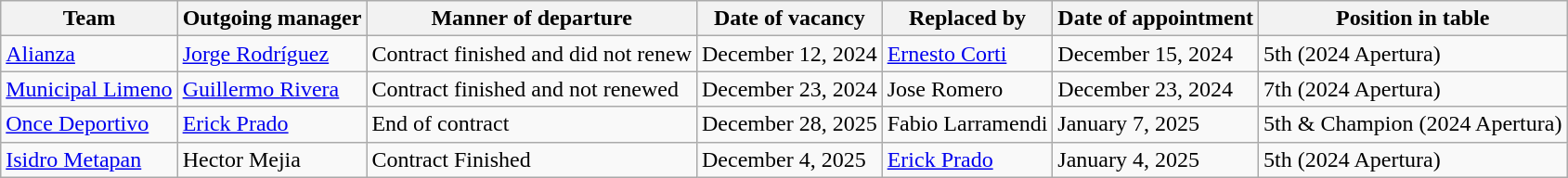<table class="wikitable">
<tr>
<th>Team</th>
<th>Outgoing manager</th>
<th>Manner of departure</th>
<th>Date of vacancy</th>
<th>Replaced by</th>
<th>Date of appointment</th>
<th>Position in table</th>
</tr>
<tr>
<td><a href='#'>Alianza</a></td>
<td> <a href='#'>Jorge Rodríguez</a></td>
<td>Contract finished and did not renew</td>
<td>December 12, 2024</td>
<td> <a href='#'>Ernesto Corti</a></td>
<td>December 15, 2024</td>
<td>5th (2024 Apertura)</td>
</tr>
<tr>
<td><a href='#'>Municipal Limeno</a></td>
<td> <a href='#'>Guillermo Rivera</a></td>
<td>Contract finished and not renewed</td>
<td>December 23, 2024</td>
<td> Jose Romero</td>
<td>December 23, 2024</td>
<td>7th (2024 Apertura)</td>
</tr>
<tr>
<td><a href='#'>Once Deportivo</a></td>
<td> <a href='#'>Erick Prado</a></td>
<td>End of contract</td>
<td>December 28, 2025</td>
<td> Fabio Larramendi </td>
<td>January 7, 2025</td>
<td>5th & Champion (2024 Apertura)</td>
</tr>
<tr>
<td><a href='#'>Isidro Metapan</a></td>
<td> Hector Mejia</td>
<td>Contract Finished</td>
<td>December 4, 2025</td>
<td> <a href='#'>Erick Prado</a></td>
<td>January 4, 2025</td>
<td>5th (2024 Apertura)</td>
</tr>
</table>
